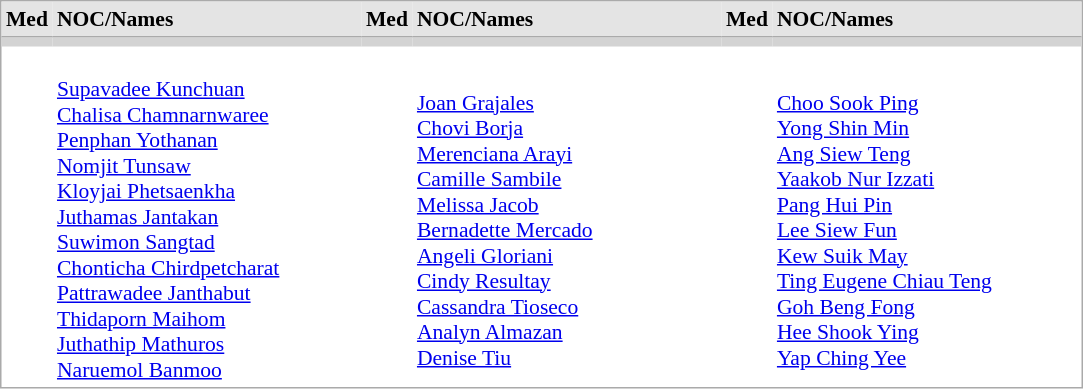<table cellspacing="0" cellpadding="3" style="border:1px solid #AAAAAA;font-size:90%">
<tr bgcolor="#E4E4E4">
<td style="border-bottom:1px solid #AAAAAA" width="10" align="center"><strong>Med</strong></td>
<td style="border-bottom:1px solid #AAAAAA" width="200"><strong>NOC/Names</strong></td>
<td style="border-bottom:1px solid #AAAAAA" width="10" align="center"><strong>Med</strong></td>
<td style="border-bottom:1px solid #AAAAAA" width="200"><strong>NOC/Names</strong></td>
<td style="border-bottom:1px solid #AAAAAA" width="10" align="center"><strong>Med</strong></td>
<td style="border-bottom:1px solid #AAAAAA" width="200"><strong>NOC/Names</strong></td>
</tr>
<tr align="right" bgcolor="lightgrey">
<td></td>
<td align="left"></td>
<td></td>
<td align="left"></td>
<td></td>
<td align="left"></td>
</tr>
<tr>
<td></td>
<td><br><a href='#'>Supavadee Kunchuan</a><br>
<a href='#'>Chalisa Chamnarnwaree</a><br>
<a href='#'>Penphan Yothanan</a><br>
<a href='#'>Nomjit Tunsaw</a><br>
<a href='#'>Kloyjai Phetsaenkha</a><br>
<a href='#'>Juthamas Jantakan</a><br>
<a href='#'>Suwimon Sangtad</a><br>
<a href='#'>Chonticha Chirdpetcharat</a><br>
<a href='#'>Pattrawadee Janthabut</a><br>
<a href='#'>Thidaporn Maihom</a><br>
<a href='#'>Juthathip Mathuros</a><br>
<a href='#'>Naruemol Banmoo</a></td>
<td></td>
<td><br><a href='#'>Joan Grajales</a><br>
<a href='#'>Chovi Borja</a><br>
<a href='#'>Merenciana Arayi</a><br>
<a href='#'>Camille Sambile</a><br>
<a href='#'>Melissa Jacob</a><br>
<a href='#'>Bernadette Mercado</a><br>
<a href='#'>Angeli Gloriani</a><br>
<a href='#'>Cindy Resultay</a><br>
<a href='#'>Cassandra Tioseco</a><br>
<a href='#'>Analyn Almazan</a><br>
<a href='#'>Denise Tiu</a></td>
<td></td>
<td><br><a href='#'>Choo Sook Ping</a><br>
<a href='#'>Yong Shin Min</a><br>
<a href='#'>Ang Siew Teng</a><br>
<a href='#'>Yaakob Nur Izzati</a><br>
<a href='#'>Pang Hui Pin</a><br>
<a href='#'>Lee Siew Fun</a><br>
<a href='#'>Kew Suik May</a><br>
<a href='#'>Ting Eugene Chiau Teng</a><br>
<a href='#'>Goh Beng Fong</a><br>
<a href='#'>Hee Shook Ying</a><br>
<a href='#'>Yap Ching Yee</a></td>
</tr>
</table>
